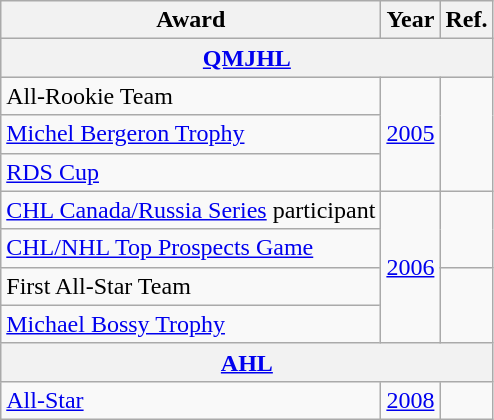<table class="wikitable">
<tr>
<th>Award</th>
<th>Year</th>
<th>Ref.</th>
</tr>
<tr ALIGN="center" bgcolor="#e0e0e0">
<th colspan="3"><a href='#'>QMJHL</a></th>
</tr>
<tr>
<td>All-Rookie Team</td>
<td rowspan="3"><a href='#'>2005</a></td>
<td rowspan="3"></td>
</tr>
<tr>
<td><a href='#'>Michel Bergeron Trophy</a></td>
</tr>
<tr>
<td><a href='#'>RDS Cup</a></td>
</tr>
<tr>
<td><a href='#'>CHL Canada/Russia Series</a> participant</td>
<td rowspan="4"><a href='#'>2006</a></td>
<td rowspan="2"></td>
</tr>
<tr>
<td><a href='#'>CHL/NHL Top Prospects Game</a></td>
</tr>
<tr>
<td>First All-Star Team</td>
<td rowspan="2"></td>
</tr>
<tr>
<td><a href='#'>Michael Bossy Trophy</a></td>
</tr>
<tr>
<th colspan="3"><a href='#'>AHL</a></th>
</tr>
<tr>
<td><a href='#'>All-Star</a></td>
<td><a href='#'>2008</a></td>
<td></td>
</tr>
</table>
